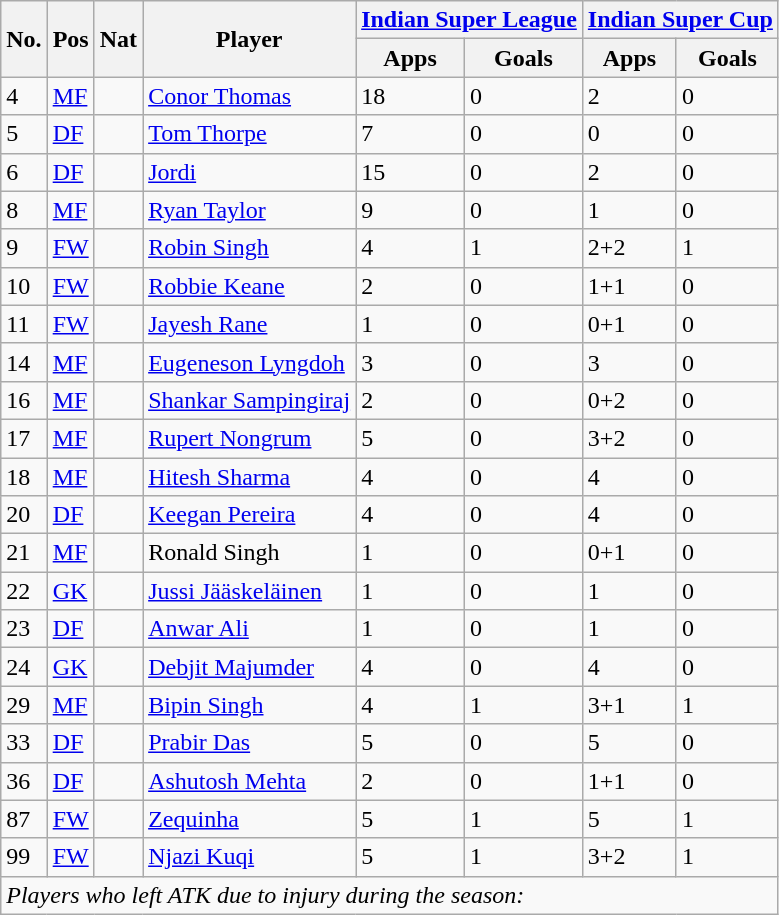<table class="wikitable">
<tr>
<th rowspan="2"><abbr>No.</abbr></th>
<th rowspan="2"><abbr>Pos</abbr></th>
<th rowspan="2"><abbr>Nat</abbr></th>
<th rowspan="2">Player</th>
<th colspan="2" rowspan="1"><a href='#'>Indian Super League</a></th>
<th colspan="2" rowspan="1"><a href='#'>Indian Super Cup</a></th>
</tr>
<tr>
<th>Apps</th>
<th>Goals</th>
<th>Apps</th>
<th>Goals</th>
</tr>
<tr>
<td>4</td>
<td><a href='#'>MF</a></td>
<td></td>
<td><a href='#'>Conor Thomas</a></td>
<td>18</td>
<td>0</td>
<td>2</td>
<td>0</td>
</tr>
<tr>
<td>5</td>
<td><a href='#'>DF</a></td>
<td></td>
<td><a href='#'>Tom Thorpe</a></td>
<td>7</td>
<td>0</td>
<td>0</td>
<td>0</td>
</tr>
<tr>
<td>6</td>
<td><a href='#'>DF</a></td>
<td></td>
<td><a href='#'>Jordi</a></td>
<td>15</td>
<td>0</td>
<td>2</td>
<td>0</td>
</tr>
<tr>
<td>8</td>
<td><a href='#'>MF</a></td>
<td></td>
<td><a href='#'>Ryan Taylor</a></td>
<td>9</td>
<td>0</td>
<td>1</td>
<td>0</td>
</tr>
<tr>
<td>9</td>
<td><a href='#'>FW</a></td>
<td></td>
<td><a href='#'>Robin Singh</a></td>
<td>4</td>
<td>1</td>
<td>2+2</td>
<td>1</td>
</tr>
<tr>
<td>10</td>
<td><a href='#'>FW</a></td>
<td></td>
<td><a href='#'>Robbie Keane</a></td>
<td>2</td>
<td>0</td>
<td>1+1</td>
<td>0</td>
</tr>
<tr>
<td>11</td>
<td><a href='#'>FW</a></td>
<td></td>
<td><a href='#'>Jayesh Rane</a></td>
<td>1</td>
<td>0</td>
<td>0+1</td>
<td>0</td>
</tr>
<tr>
<td>14</td>
<td><a href='#'>MF</a></td>
<td></td>
<td><a href='#'>Eugeneson Lyngdoh</a></td>
<td>3</td>
<td>0</td>
<td>3</td>
<td>0</td>
</tr>
<tr>
<td>16</td>
<td><a href='#'>MF</a></td>
<td></td>
<td><a href='#'>Shankar Sampingiraj</a></td>
<td>2</td>
<td>0</td>
<td>0+2</td>
<td>0</td>
</tr>
<tr>
<td>17</td>
<td><a href='#'>MF</a></td>
<td></td>
<td><a href='#'>Rupert Nongrum</a></td>
<td>5</td>
<td>0</td>
<td>3+2</td>
<td>0</td>
</tr>
<tr>
<td>18</td>
<td><a href='#'>MF</a></td>
<td></td>
<td><a href='#'>Hitesh Sharma</a></td>
<td>4</td>
<td>0</td>
<td>4</td>
<td>0</td>
</tr>
<tr>
<td>20</td>
<td><a href='#'>DF</a></td>
<td></td>
<td><a href='#'>Keegan Pereira</a></td>
<td>4</td>
<td>0</td>
<td>4</td>
<td>0</td>
</tr>
<tr>
<td>21</td>
<td><a href='#'>MF</a></td>
<td></td>
<td>Ronald Singh</td>
<td>1</td>
<td>0</td>
<td>0+1</td>
<td>0</td>
</tr>
<tr>
<td>22</td>
<td><a href='#'>GK</a></td>
<td></td>
<td><a href='#'>Jussi Jääskeläinen</a></td>
<td>1</td>
<td>0</td>
<td>1</td>
<td>0</td>
</tr>
<tr>
<td>23</td>
<td><a href='#'>DF</a></td>
<td></td>
<td><a href='#'>Anwar Ali</a></td>
<td>1</td>
<td>0</td>
<td>1</td>
<td>0</td>
</tr>
<tr>
<td>24</td>
<td><a href='#'>GK</a></td>
<td></td>
<td><a href='#'>Debjit Majumder</a></td>
<td>4</td>
<td>0</td>
<td>4</td>
<td>0</td>
</tr>
<tr>
<td>29</td>
<td><a href='#'>MF</a></td>
<td></td>
<td><a href='#'>Bipin Singh</a></td>
<td>4</td>
<td>1</td>
<td>3+1</td>
<td>1</td>
</tr>
<tr>
<td>33</td>
<td><a href='#'>DF</a></td>
<td></td>
<td><a href='#'>Prabir Das</a></td>
<td>5</td>
<td>0</td>
<td>5</td>
<td>0</td>
</tr>
<tr>
<td>36</td>
<td><a href='#'>DF</a></td>
<td></td>
<td><a href='#'>Ashutosh Mehta</a></td>
<td>2</td>
<td>0</td>
<td>1+1</td>
<td>0</td>
</tr>
<tr>
<td>87</td>
<td><a href='#'>FW</a></td>
<td></td>
<td><a href='#'>Zequinha</a></td>
<td>5</td>
<td>1</td>
<td>5</td>
<td>1</td>
</tr>
<tr>
<td>99</td>
<td><a href='#'>FW</a></td>
<td></td>
<td><a href='#'>Njazi Kuqi</a></td>
<td>5</td>
<td>1</td>
<td>3+2</td>
<td>1</td>
</tr>
<tr>
<td colspan="14"><em>Players who left ATK due to injury during the season:</em></td>
</tr>
</table>
